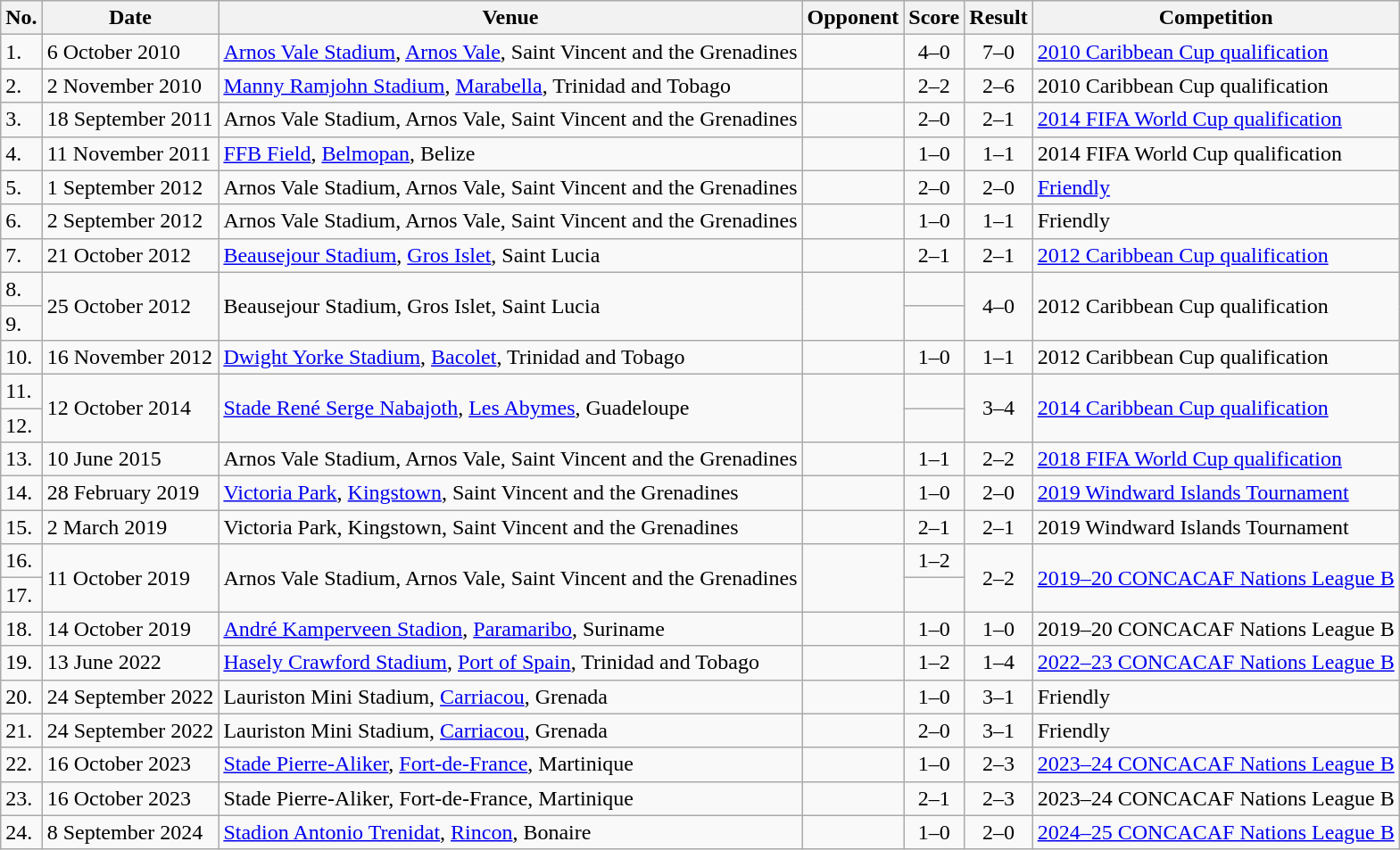<table class="wikitable">
<tr>
<th>No.</th>
<th>Date</th>
<th>Venue</th>
<th>Opponent</th>
<th>Score</th>
<th>Result</th>
<th>Competition</th>
</tr>
<tr>
<td>1.</td>
<td>6 October 2010</td>
<td><a href='#'>Arnos Vale Stadium</a>, <a href='#'>Arnos Vale</a>, Saint Vincent and the Grenadines</td>
<td></td>
<td align="center">4–0</td>
<td align="center">7–0</td>
<td><a href='#'>2010 Caribbean Cup qualification</a></td>
</tr>
<tr>
<td>2.</td>
<td>2 November 2010</td>
<td><a href='#'>Manny Ramjohn Stadium</a>, <a href='#'>Marabella</a>, Trinidad and Tobago</td>
<td></td>
<td align="center">2–2</td>
<td align="center">2–6</td>
<td>2010 Caribbean Cup qualification</td>
</tr>
<tr>
<td>3.</td>
<td>18 September 2011</td>
<td>Arnos Vale Stadium, Arnos Vale, Saint Vincent and the Grenadines</td>
<td></td>
<td align="center">2–0</td>
<td align="center">2–1</td>
<td><a href='#'>2014 FIFA World Cup qualification</a></td>
</tr>
<tr>
<td>4.</td>
<td>11 November 2011</td>
<td><a href='#'>FFB Field</a>, <a href='#'>Belmopan</a>, Belize</td>
<td></td>
<td align="center">1–0</td>
<td align="center">1–1</td>
<td>2014 FIFA World Cup qualification</td>
</tr>
<tr>
<td>5.</td>
<td>1 September 2012</td>
<td>Arnos Vale Stadium, Arnos Vale, Saint Vincent and the Grenadines</td>
<td></td>
<td align="center">2–0</td>
<td align="center">2–0</td>
<td><a href='#'>Friendly</a></td>
</tr>
<tr>
<td>6.</td>
<td>2 September 2012</td>
<td>Arnos Vale Stadium, Arnos Vale, Saint Vincent and the Grenadines</td>
<td></td>
<td align="center">1–0</td>
<td align="center">1–1</td>
<td>Friendly</td>
</tr>
<tr>
<td>7.</td>
<td>21 October 2012</td>
<td><a href='#'>Beausejour Stadium</a>, <a href='#'>Gros Islet</a>, Saint Lucia</td>
<td></td>
<td align="center">2–1</td>
<td align="center">2–1</td>
<td><a href='#'>2012 Caribbean Cup qualification</a></td>
</tr>
<tr>
<td>8.</td>
<td rowspan=2>25 October 2012</td>
<td rowspan=2>Beausejour Stadium, Gros Islet, Saint Lucia</td>
<td rowspan=2></td>
<td></td>
<td rowspan=2 style="text-align:center;">4–0</td>
<td rowspan=2>2012 Caribbean Cup qualification</td>
</tr>
<tr>
<td>9.</td>
<td></td>
</tr>
<tr>
<td>10.</td>
<td>16 November 2012</td>
<td><a href='#'>Dwight Yorke Stadium</a>, <a href='#'>Bacolet</a>, Trinidad and Tobago</td>
<td></td>
<td align="center">1–0</td>
<td align="center">1–1</td>
<td>2012 Caribbean Cup qualification</td>
</tr>
<tr>
<td>11.</td>
<td rowspan=2>12 October 2014</td>
<td rowspan=2><a href='#'>Stade René Serge Nabajoth</a>, <a href='#'>Les Abymes</a>, Guadeloupe</td>
<td rowspan=2></td>
<td></td>
<td rowspan=2 style="text-align:center;">3–4</td>
<td rowspan=2><a href='#'>2014 Caribbean Cup qualification</a></td>
</tr>
<tr>
<td>12.</td>
<td></td>
</tr>
<tr>
<td>13.</td>
<td>10 June 2015</td>
<td>Arnos Vale Stadium, Arnos Vale, Saint Vincent and the Grenadines</td>
<td></td>
<td align="center">1–1</td>
<td align="center">2–2</td>
<td><a href='#'>2018 FIFA World Cup qualification</a></td>
</tr>
<tr>
<td>14.</td>
<td>28 February 2019</td>
<td><a href='#'>Victoria Park</a>, <a href='#'>Kingstown</a>, Saint Vincent and the Grenadines</td>
<td></td>
<td align="center">1–0</td>
<td align="center">2–0</td>
<td><a href='#'>2019 Windward Islands Tournament</a></td>
</tr>
<tr>
<td>15.</td>
<td>2 March 2019</td>
<td>Victoria Park, Kingstown, Saint Vincent and the Grenadines</td>
<td></td>
<td align="center">2–1</td>
<td align="center">2–1</td>
<td>2019 Windward Islands Tournament</td>
</tr>
<tr>
<td>16.</td>
<td rowspan=2>11 October 2019</td>
<td rowspan=2>Arnos Vale Stadium, Arnos Vale, Saint Vincent and the Grenadines</td>
<td rowspan=2></td>
<td align=center>1–2</td>
<td rowspan=2 align=center>2–2</td>
<td rowspan=2><a href='#'>2019–20 CONCACAF Nations League B</a></td>
</tr>
<tr>
<td>17.</td>
<td></td>
</tr>
<tr>
<td>18.</td>
<td>14 October 2019</td>
<td><a href='#'>André Kamperveen Stadion</a>, <a href='#'>Paramaribo</a>, Suriname</td>
<td></td>
<td align=center>1–0</td>
<td align=center>1–0</td>
<td>2019–20 CONCACAF Nations League B</td>
</tr>
<tr>
<td>19.</td>
<td>13 June 2022</td>
<td><a href='#'>Hasely Crawford Stadium</a>, <a href='#'>Port of Spain</a>, Trinidad and Tobago</td>
<td></td>
<td align="center">1–2</td>
<td align="center">1–4</td>
<td><a href='#'>2022–23 CONCACAF Nations League B</a></td>
</tr>
<tr>
<td>20.</td>
<td>24 September 2022</td>
<td>Lauriston Mini Stadium, <a href='#'>Carriacou</a>, Grenada</td>
<td></td>
<td align="center">1–0</td>
<td align="center">3–1</td>
<td>Friendly</td>
</tr>
<tr>
<td>21.</td>
<td>24 September 2022</td>
<td>Lauriston Mini Stadium, <a href='#'>Carriacou</a>, Grenada</td>
<td></td>
<td align="center">2–0</td>
<td align="center">3–1</td>
<td>Friendly</td>
</tr>
<tr>
<td>22.</td>
<td>16 October 2023</td>
<td><a href='#'>Stade Pierre-Aliker</a>, <a href='#'>Fort-de-France</a>, Martinique</td>
<td></td>
<td align="center">1–0</td>
<td align="center">2–3</td>
<td><a href='#'>2023–24 CONCACAF Nations League B</a></td>
</tr>
<tr>
<td>23.</td>
<td>16 October 2023</td>
<td>Stade Pierre-Aliker, Fort-de-France, Martinique</td>
<td></td>
<td align="center">2–1</td>
<td align="center">2–3</td>
<td>2023–24 CONCACAF Nations League B</td>
</tr>
<tr>
<td>24.</td>
<td>8 September 2024</td>
<td><a href='#'>Stadion Antonio Trenidat</a>, <a href='#'>Rincon</a>, Bonaire</td>
<td></td>
<td align="center">1–0</td>
<td align="center">2–0</td>
<td><a href='#'>2024–25 CONCACAF Nations League B</a></td>
</tr>
</table>
